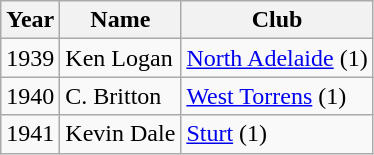<table class="wikitable">
<tr>
<th>Year</th>
<th>Name</th>
<th>Club</th>
</tr>
<tr>
<td>1939</td>
<td>Ken Logan</td>
<td><a href='#'>North Adelaide</a> (1)</td>
</tr>
<tr>
<td>1940</td>
<td>C. Britton</td>
<td><a href='#'>West Torrens</a> (1)</td>
</tr>
<tr>
<td>1941</td>
<td>Kevin Dale</td>
<td><a href='#'>Sturt</a> (1)</td>
</tr>
</table>
